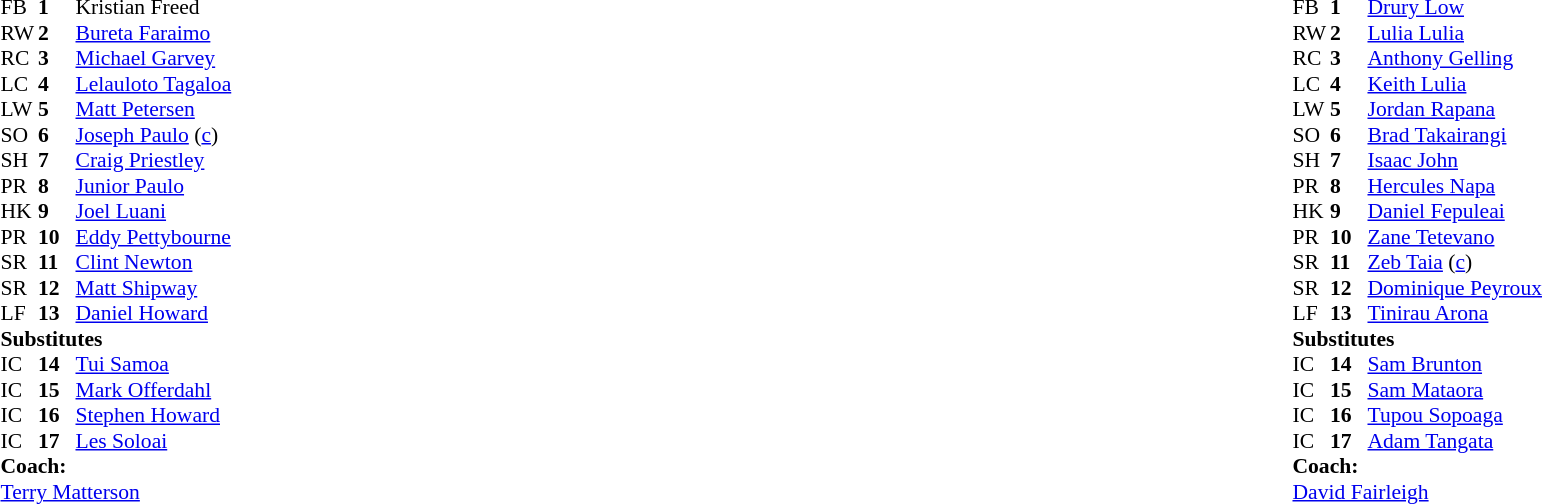<table width="100%">
<tr>
<td valign="top" width="50%"><br><table style="font-size: 90%" cellspacing="0" cellpadding="0">
<tr>
<th width="25"></th>
<th width="25"></th>
</tr>
<tr>
<td>FB</td>
<td><strong>1</strong></td>
<td>Kristian Freed</td>
</tr>
<tr>
<td>RW</td>
<td><strong>2</strong></td>
<td><a href='#'>Bureta Faraimo</a></td>
</tr>
<tr>
<td>RC</td>
<td><strong>3</strong></td>
<td><a href='#'>Michael Garvey</a></td>
</tr>
<tr>
<td>LC</td>
<td><strong>4</strong></td>
<td><a href='#'>Lelauloto Tagaloa</a></td>
</tr>
<tr>
<td>LW</td>
<td><strong>5</strong></td>
<td><a href='#'>Matt Petersen</a></td>
</tr>
<tr>
<td>SO</td>
<td><strong>6</strong></td>
<td><a href='#'>Joseph Paulo</a> (<a href='#'>c</a>)</td>
</tr>
<tr>
<td>SH</td>
<td><strong>7</strong></td>
<td><a href='#'>Craig Priestley</a></td>
</tr>
<tr>
<td>PR</td>
<td><strong>8</strong></td>
<td><a href='#'>Junior Paulo</a></td>
</tr>
<tr>
<td>HK</td>
<td><strong>9</strong></td>
<td><a href='#'>Joel Luani</a></td>
</tr>
<tr>
<td>PR</td>
<td><strong>10</strong></td>
<td><a href='#'>Eddy Pettybourne</a></td>
</tr>
<tr>
<td>SR</td>
<td><strong>11</strong></td>
<td><a href='#'>Clint Newton</a></td>
</tr>
<tr>
<td>SR</td>
<td><strong>12</strong></td>
<td><a href='#'>Matt Shipway</a></td>
</tr>
<tr>
<td>LF</td>
<td><strong>13</strong></td>
<td><a href='#'>Daniel Howard</a></td>
</tr>
<tr>
<td colspan=3><strong>Substitutes</strong></td>
</tr>
<tr>
<td>IC</td>
<td><strong>14</strong></td>
<td><a href='#'>Tui Samoa</a></td>
</tr>
<tr>
<td>IC</td>
<td><strong>15</strong></td>
<td><a href='#'>Mark Offerdahl</a></td>
</tr>
<tr>
<td>IC</td>
<td><strong>16</strong></td>
<td><a href='#'>Stephen Howard</a></td>
</tr>
<tr>
<td>IC</td>
<td><strong>17</strong></td>
<td><a href='#'>Les Soloai</a></td>
</tr>
<tr>
<td colspan=3><strong>Coach:</strong></td>
</tr>
<tr>
<td colspan="4"> <a href='#'>Terry Matterson</a></td>
</tr>
</table>
</td>
<td valign="top" width="50%"><br><table style="font-size: 90%" cellspacing="0" cellpadding="0" align="center">
<tr>
<th width="25"></th>
<th width="25"></th>
</tr>
<tr>
<td>FB</td>
<td><strong>1</strong></td>
<td><a href='#'>Drury Low</a></td>
</tr>
<tr>
<td>RW</td>
<td><strong>2</strong></td>
<td><a href='#'>Lulia Lulia</a></td>
</tr>
<tr>
<td>RC</td>
<td><strong>3</strong></td>
<td><a href='#'>Anthony Gelling</a></td>
</tr>
<tr>
<td>LC</td>
<td><strong>4</strong></td>
<td><a href='#'>Keith Lulia</a></td>
</tr>
<tr>
<td>LW</td>
<td><strong>5</strong></td>
<td><a href='#'>Jordan Rapana</a></td>
</tr>
<tr>
<td>SO</td>
<td><strong>6</strong></td>
<td><a href='#'>Brad Takairangi</a></td>
</tr>
<tr>
<td>SH</td>
<td><strong>7</strong></td>
<td><a href='#'>Isaac John</a></td>
</tr>
<tr>
<td>PR</td>
<td><strong>8</strong></td>
<td><a href='#'>Hercules Napa</a></td>
</tr>
<tr>
<td>HK</td>
<td><strong>9</strong></td>
<td><a href='#'>Daniel Fepuleai</a></td>
</tr>
<tr>
<td>PR</td>
<td><strong>10</strong></td>
<td><a href='#'>Zane Tetevano</a></td>
</tr>
<tr>
<td>SR</td>
<td><strong>11</strong></td>
<td><a href='#'>Zeb Taia</a> (<a href='#'>c</a>)</td>
</tr>
<tr>
<td>SR</td>
<td><strong>12</strong></td>
<td><a href='#'>Dominique Peyroux</a></td>
</tr>
<tr>
<td>LF</td>
<td><strong>13</strong></td>
<td><a href='#'>Tinirau Arona</a></td>
</tr>
<tr>
<td colspan=3><strong>Substitutes</strong></td>
</tr>
<tr>
<td>IC</td>
<td><strong>14</strong></td>
<td><a href='#'>Sam Brunton</a></td>
</tr>
<tr>
<td>IC</td>
<td><strong>15</strong></td>
<td><a href='#'>Sam Mataora</a></td>
</tr>
<tr>
<td>IC</td>
<td><strong>16</strong></td>
<td><a href='#'>Tupou Sopoaga</a></td>
</tr>
<tr>
<td>IC</td>
<td><strong>17</strong></td>
<td><a href='#'>Adam Tangata</a></td>
</tr>
<tr>
<td colspan=3><strong>Coach:</strong></td>
</tr>
<tr>
<td colspan="4"> <a href='#'>David Fairleigh</a></td>
</tr>
</table>
</td>
</tr>
</table>
